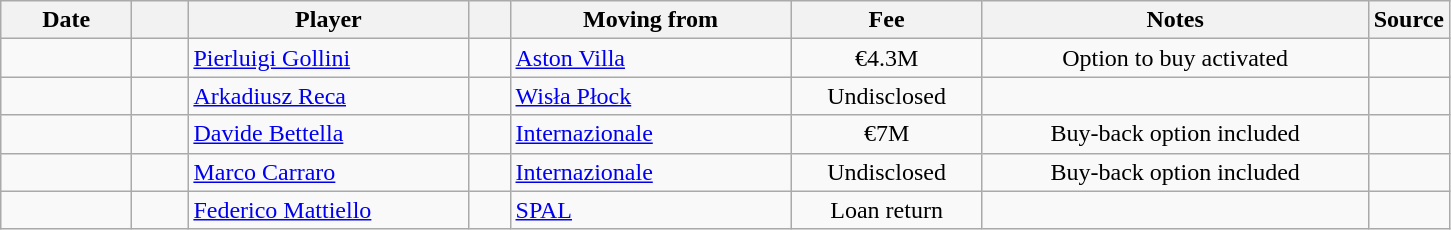<table class="wikitable sortable">
<tr>
<th style="width:80px;">Date</th>
<th style="width:30px;"></th>
<th style="width:180px;">Player</th>
<th style="width:20px;"></th>
<th style="width:180px;">Moving from</th>
<th style="width:120px;" class="unsortable">Fee</th>
<th style="width:250px;" class="unsortable">Notes</th>
<th style="width:20px;">Source</th>
</tr>
<tr>
<td></td>
<td align=center></td>
<td> <a href='#'>Pierluigi Gollini</a></td>
<td align=center></td>
<td> <a href='#'>Aston Villa</a></td>
<td align=center>€4.3M</td>
<td align=center>Option to buy activated</td>
<td></td>
</tr>
<tr>
<td></td>
<td align=center></td>
<td> <a href='#'>Arkadiusz Reca</a></td>
<td align=center></td>
<td> <a href='#'>Wisła Płock</a></td>
<td align=center>Undisclosed</td>
<td align=center></td>
<td></td>
</tr>
<tr>
<td></td>
<td align=center></td>
<td> <a href='#'>Davide Bettella</a></td>
<td align=center></td>
<td> <a href='#'>Internazionale</a></td>
<td align=center>€7M</td>
<td align=center>Buy-back option included</td>
<td></td>
</tr>
<tr>
<td></td>
<td align=center></td>
<td> <a href='#'>Marco Carraro</a></td>
<td align=center></td>
<td> <a href='#'>Internazionale</a></td>
<td align=center>Undisclosed</td>
<td align=center>Buy-back option included</td>
<td></td>
</tr>
<tr>
<td></td>
<td align=center></td>
<td> <a href='#'>Federico Mattiello</a></td>
<td align=center></td>
<td> <a href='#'>SPAL</a></td>
<td align=center>Loan return</td>
<td align=center></td>
<td></td>
</tr>
</table>
